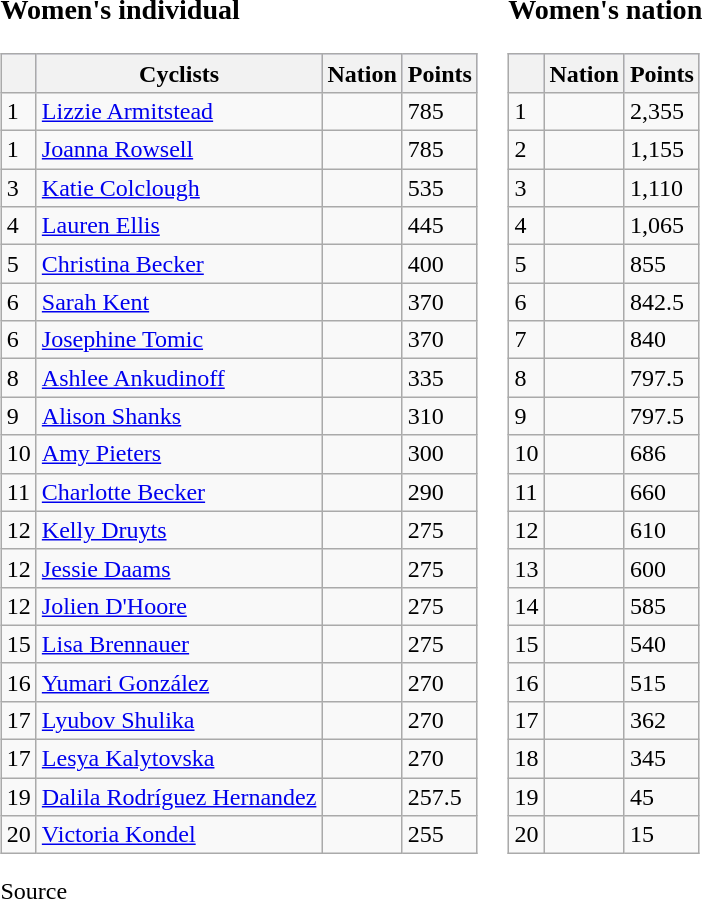<table class="vatop">
<tr valign="top">
<td><br><h3>Women's individual</h3><table class="wikitable sortable">
<tr style=background:#ccccff;>
<th></th>
<th>Cyclists</th>
<th>Nation</th>
<th>Points</th>
</tr>
<tr>
<td>1</td>
<td><a href='#'>Lizzie Armitstead</a></td>
<td></td>
<td>785</td>
</tr>
<tr>
<td>1</td>
<td><a href='#'>Joanna Rowsell</a></td>
<td></td>
<td>785</td>
</tr>
<tr>
<td>3</td>
<td><a href='#'>Katie Colclough</a></td>
<td></td>
<td>535</td>
</tr>
<tr>
<td>4</td>
<td><a href='#'>Lauren Ellis</a></td>
<td></td>
<td>445</td>
</tr>
<tr>
<td>5</td>
<td><a href='#'>Christina Becker</a></td>
<td></td>
<td>400</td>
</tr>
<tr>
<td>6</td>
<td><a href='#'>Sarah Kent</a></td>
<td></td>
<td>370</td>
</tr>
<tr>
<td>6</td>
<td><a href='#'>Josephine Tomic</a></td>
<td></td>
<td>370</td>
</tr>
<tr>
<td>8</td>
<td><a href='#'>Ashlee Ankudinoff</a></td>
<td></td>
<td>335</td>
</tr>
<tr>
<td>9</td>
<td><a href='#'>Alison Shanks</a></td>
<td></td>
<td>310</td>
</tr>
<tr>
<td>10</td>
<td><a href='#'>Amy Pieters</a></td>
<td></td>
<td>300</td>
</tr>
<tr>
<td>11</td>
<td><a href='#'>Charlotte Becker</a></td>
<td></td>
<td>290</td>
</tr>
<tr>
<td>12</td>
<td><a href='#'>Kelly Druyts</a></td>
<td></td>
<td>275</td>
</tr>
<tr>
<td>12</td>
<td><a href='#'>Jessie Daams</a></td>
<td></td>
<td>275</td>
</tr>
<tr>
<td>12</td>
<td><a href='#'>Jolien D'Hoore</a></td>
<td></td>
<td>275</td>
</tr>
<tr>
<td>15</td>
<td><a href='#'>Lisa Brennauer</a></td>
<td></td>
<td>275</td>
</tr>
<tr>
<td>16</td>
<td><a href='#'>Yumari González</a></td>
<td></td>
<td>270</td>
</tr>
<tr>
<td>17</td>
<td><a href='#'>Lyubov Shulika</a></td>
<td></td>
<td>270</td>
</tr>
<tr>
<td>17</td>
<td><a href='#'>Lesya Kalytovska</a></td>
<td></td>
<td>270</td>
</tr>
<tr>
<td>19</td>
<td><a href='#'>Dalila Rodríguez Hernandez</a></td>
<td></td>
<td>257.5</td>
</tr>
<tr>
<td>20</td>
<td><a href='#'>Victoria Kondel</a></td>
<td></td>
<td>255</td>
</tr>
</table>
Source</td>
<td><br><h3>Women's nation</h3><table class="wikitable sortable">
<tr style=background:#ccccff;>
<th></th>
<th>Nation</th>
<th>Points</th>
</tr>
<tr>
<td>1</td>
<td></td>
<td>2,355</td>
</tr>
<tr>
<td>2</td>
<td></td>
<td>1,155</td>
</tr>
<tr>
<td>3</td>
<td></td>
<td>1,110</td>
</tr>
<tr>
<td>4</td>
<td></td>
<td>1,065</td>
</tr>
<tr>
<td>5</td>
<td></td>
<td>855</td>
</tr>
<tr>
<td>6</td>
<td></td>
<td>842.5</td>
</tr>
<tr>
<td>7</td>
<td></td>
<td>840</td>
</tr>
<tr>
<td>8</td>
<td></td>
<td>797.5</td>
</tr>
<tr>
<td>9</td>
<td></td>
<td>797.5</td>
</tr>
<tr>
<td>10</td>
<td></td>
<td>686</td>
</tr>
<tr>
<td>11</td>
<td></td>
<td>660</td>
</tr>
<tr>
<td>12</td>
<td></td>
<td>610</td>
</tr>
<tr>
<td>13</td>
<td></td>
<td>600</td>
</tr>
<tr>
<td>14</td>
<td></td>
<td>585</td>
</tr>
<tr>
<td>15</td>
<td></td>
<td>540</td>
</tr>
<tr>
<td>16</td>
<td></td>
<td>515</td>
</tr>
<tr>
<td>17</td>
<td></td>
<td>362</td>
</tr>
<tr>
<td>18</td>
<td></td>
<td>345</td>
</tr>
<tr>
<td>19</td>
<td></td>
<td>45</td>
</tr>
<tr>
<td>20</td>
<td></td>
<td>15</td>
</tr>
</table>
</td>
</tr>
</table>
